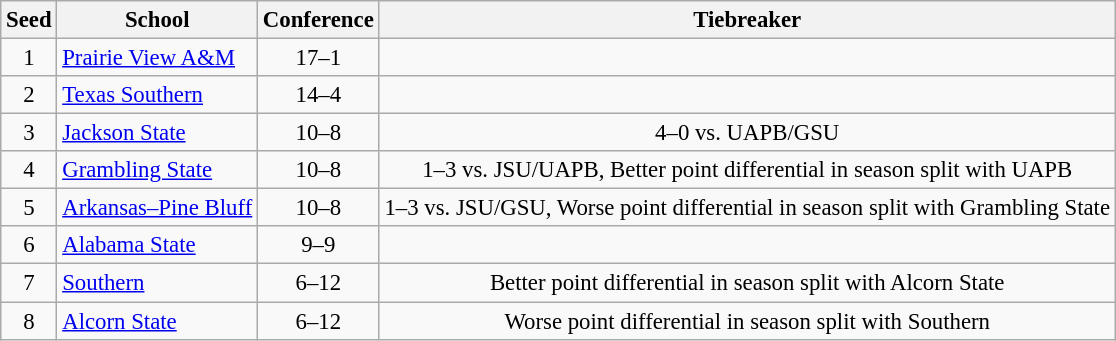<table class="wikitable" style="white-space:nowrap; font-size:95%;text-align:center">
<tr>
<th>Seed</th>
<th>School</th>
<th>Conference</th>
<th>Tiebreaker</th>
</tr>
<tr>
<td>1</td>
<td align=left><a href='#'>Prairie View A&M</a></td>
<td>17–1</td>
<td></td>
</tr>
<tr>
<td>2</td>
<td align=left><a href='#'>Texas Southern</a></td>
<td>14–4</td>
<td></td>
</tr>
<tr>
<td>3</td>
<td align=left><a href='#'>Jackson State</a></td>
<td>10–8</td>
<td>4–0 vs. UAPB/GSU</td>
</tr>
<tr>
<td>4</td>
<td align=left><a href='#'>Grambling State</a></td>
<td>10–8</td>
<td>1–3 vs. JSU/UAPB, Better point differential in season split with UAPB</td>
</tr>
<tr>
<td>5</td>
<td align=left><a href='#'>Arkansas–Pine Bluff</a></td>
<td>10–8</td>
<td>1–3 vs. JSU/GSU, Worse point differential in season split with Grambling State</td>
</tr>
<tr>
<td>6</td>
<td align=left><a href='#'>Alabama State</a></td>
<td>9–9</td>
<td></td>
</tr>
<tr>
<td>7</td>
<td align=left><a href='#'>Southern</a></td>
<td>6–12</td>
<td>Better point differential in season split with Alcorn State</td>
</tr>
<tr>
<td>8</td>
<td align=left><a href='#'>Alcorn State</a></td>
<td>6–12</td>
<td>Worse point differential in season split with Southern</td>
</tr>
</table>
